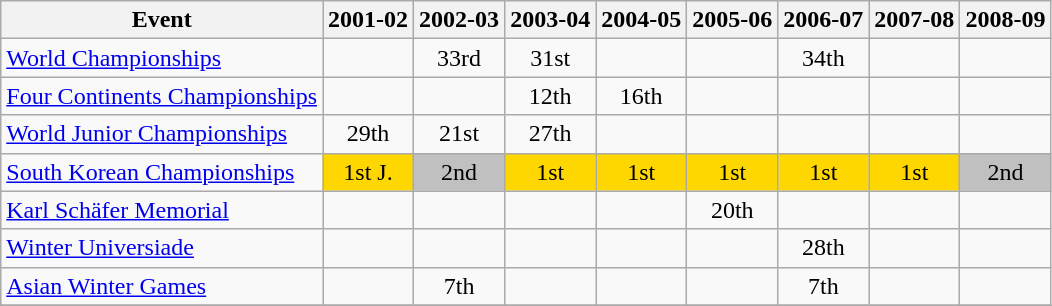<table class="wikitable">
<tr>
<th>Event</th>
<th>2001-02</th>
<th>2002-03</th>
<th>2003-04</th>
<th>2004-05</th>
<th>2005-06</th>
<th>2006-07</th>
<th>2007-08</th>
<th>2008-09</th>
</tr>
<tr>
<td><a href='#'>World Championships</a></td>
<td></td>
<td align="center">33rd</td>
<td align="center">31st</td>
<td></td>
<td></td>
<td align="center">34th</td>
<td></td>
<td></td>
</tr>
<tr>
<td><a href='#'>Four Continents Championships</a></td>
<td></td>
<td></td>
<td align="center">12th</td>
<td align="center">16th</td>
<td></td>
<td></td>
<td></td>
<td></td>
</tr>
<tr>
<td><a href='#'>World Junior Championships</a></td>
<td align="center">29th</td>
<td align="center">21st</td>
<td align="center">27th</td>
<td></td>
<td></td>
<td></td>
<td></td>
<td></td>
</tr>
<tr>
<td><a href='#'>South Korean Championships</a></td>
<td align="center" bgcolor="gold">1st J.</td>
<td align="center" bgcolor="silver">2nd</td>
<td align="center" bgcolor="gold">1st</td>
<td align="center" bgcolor="gold">1st</td>
<td align="center" bgcolor="gold">1st</td>
<td align="center" bgcolor="gold">1st</td>
<td align="center" bgcolor="gold">1st</td>
<td align="center" bgcolor="silver">2nd</td>
</tr>
<tr>
<td><a href='#'>Karl Schäfer Memorial</a></td>
<td></td>
<td></td>
<td></td>
<td></td>
<td align="center">20th</td>
<td></td>
<td></td>
<td></td>
</tr>
<tr>
<td><a href='#'>Winter Universiade</a></td>
<td></td>
<td></td>
<td></td>
<td></td>
<td></td>
<td align="center">28th</td>
<td></td>
<td></td>
</tr>
<tr>
<td><a href='#'>Asian Winter Games</a></td>
<td></td>
<td align="center">7th</td>
<td></td>
<td></td>
<td></td>
<td align="center">7th</td>
<td></td>
<td></td>
</tr>
<tr>
</tr>
</table>
